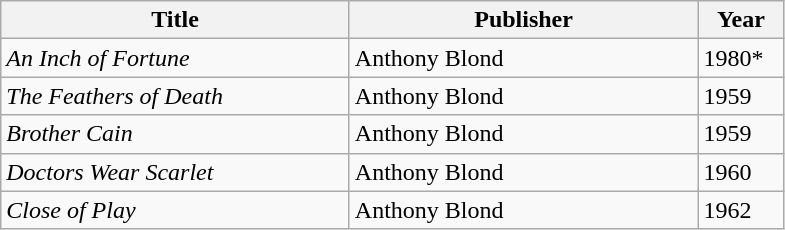<table class="wikitable">
<tr>
<th width="225">Title</th>
<th width="225">Publisher</th>
<th width="50">Year</th>
</tr>
<tr>
<td><em>An Inch of Fortune</em></td>
<td>Anthony Blond</td>
<td>1980*</td>
</tr>
<tr>
<td><em>The Feathers of Death</em></td>
<td>Anthony Blond</td>
<td>1959</td>
</tr>
<tr>
<td><em>Brother Cain</em></td>
<td>Anthony Blond</td>
<td>1959</td>
</tr>
<tr>
<td><em>Doctors Wear Scarlet</em></td>
<td>Anthony Blond</td>
<td>1960</td>
</tr>
<tr>
<td><em>Close of Play</em></td>
<td>Anthony Blond</td>
<td>1962</td>
</tr>
</table>
